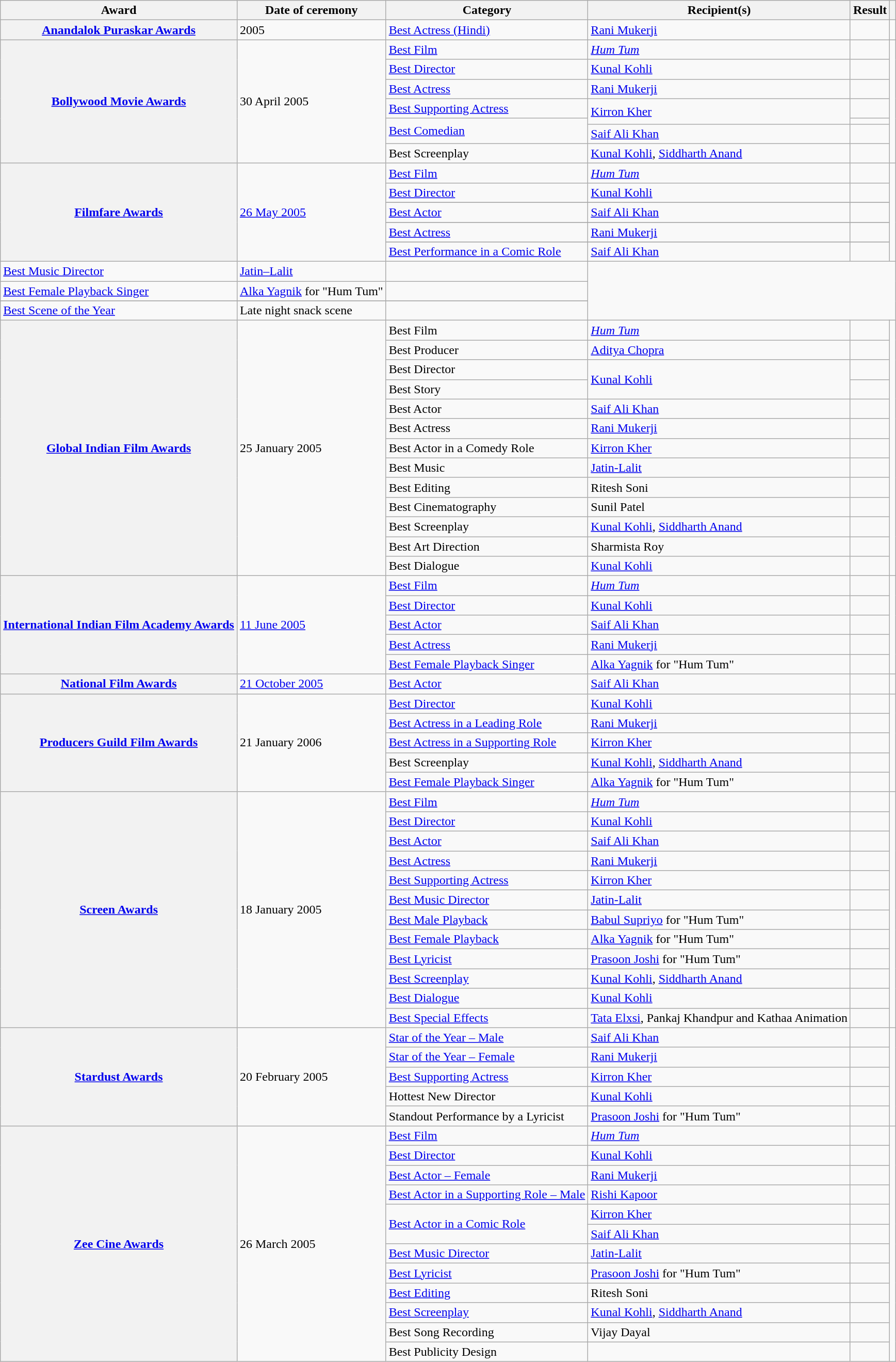<table class="wikitable plainrowheaders sortable">
<tr>
<th scope="col">Award</th>
<th scope="col">Date of ceremony</th>
<th scope="col">Category</th>
<th scope="col">Recipient(s)</th>
<th scope="col">Result</th>
<th scope="col" class="unsortable"></th>
</tr>
<tr>
<th scope="row"><a href='#'>Anandalok Puraskar Awards</a></th>
<td>2005</td>
<td><a href='#'>Best Actress (Hindi)</a></td>
<td><a href='#'>Rani Mukerji</a></td>
<td></td>
<td style="text-align:center;"></td>
</tr>
<tr>
<th scope="row" rowspan="7"><a href='#'>Bollywood Movie Awards</a></th>
<td rowspan="7">30 April 2005</td>
<td><a href='#'>Best Film</a></td>
<td><em><a href='#'>Hum Tum</a></em></td>
<td></td>
<td style="text-align:center;" rowspan="7"></td>
</tr>
<tr>
<td><a href='#'>Best Director</a></td>
<td><a href='#'>Kunal Kohli</a></td>
<td></td>
</tr>
<tr>
<td><a href='#'>Best Actress</a></td>
<td><a href='#'>Rani Mukerji</a></td>
<td></td>
</tr>
<tr>
<td><a href='#'>Best Supporting Actress</a></td>
<td rowspan="2"><a href='#'>Kirron Kher</a></td>
<td></td>
</tr>
<tr>
<td rowspan="2"><a href='#'>Best Comedian</a></td>
<td></td>
</tr>
<tr>
<td><a href='#'>Saif Ali Khan</a></td>
<td></td>
</tr>
<tr>
<td>Best Screenplay</td>
<td><a href='#'>Kunal Kohli</a>, <a href='#'>Siddharth Anand</a></td>
<td></td>
</tr>
<tr>
<th scope="row" rowspan="8"><a href='#'>Filmfare Awards</a></th>
<td rowspan="8"><a href='#'>26 May 2005</a></td>
<td><a href='#'>Best Film</a></td>
<td><em><a href='#'>Hum Tum</a></em></td>
<td></td>
<td style="text-align:center;" rowspan="8"></td>
</tr>
<tr>
<td><a href='#'>Best Director</a></td>
<td><a href='#'>Kunal Kohli</a></td>
<td></td>
</tr>
<tr>
</tr>
<tr>
<td><a href='#'>Best Actor</a></td>
<td><a href='#'>Saif Ali Khan</a></td>
<td></td>
</tr>
<tr>
</tr>
<tr>
<td><a href='#'>Best Actress</a></td>
<td><a href='#'>Rani Mukerji</a></td>
<td></td>
</tr>
<tr>
</tr>
<tr>
<td><a href='#'>Best Performance in a Comic Role</a></td>
<td><a href='#'>Saif Ali Khan</a></td>
<td></td>
</tr>
<tr>
<td><a href='#'>Best Music Director</a></td>
<td><a href='#'>Jatin–Lalit</a></td>
<td></td>
</tr>
<tr>
<td><a href='#'>Best Female Playback Singer</a></td>
<td><a href='#'>Alka Yagnik</a> for "Hum Tum"</td>
<td></td>
</tr>
<tr>
</tr>
<tr>
<td><a href='#'>Best Scene of the Year</a></td>
<td>Late night snack scene</td>
<td></td>
</tr>
<tr>
<th scope="row" rowspan="13"><a href='#'>Global Indian Film Awards</a></th>
<td rowspan="13">25 January 2005</td>
<td>Best Film</td>
<td><em><a href='#'>Hum Tum</a></em></td>
<td></td>
<td style="text-align:center;" rowspan="13"></td>
</tr>
<tr>
<td>Best Producer</td>
<td><a href='#'>Aditya Chopra</a></td>
<td></td>
</tr>
<tr>
<td>Best Director</td>
<td rowspan="2"><a href='#'>Kunal Kohli</a></td>
<td></td>
</tr>
<tr>
<td>Best Story</td>
<td></td>
</tr>
<tr>
<td>Best Actor</td>
<td><a href='#'>Saif Ali Khan</a></td>
<td></td>
</tr>
<tr>
<td>Best Actress</td>
<td><a href='#'>Rani Mukerji</a></td>
<td></td>
</tr>
<tr>
<td>Best Actor in a Comedy Role</td>
<td><a href='#'>Kirron Kher</a></td>
<td></td>
</tr>
<tr>
<td>Best Music</td>
<td><a href='#'>Jatin-Lalit</a></td>
<td></td>
</tr>
<tr>
<td>Best Editing</td>
<td>Ritesh Soni</td>
<td></td>
</tr>
<tr>
<td>Best Cinematography</td>
<td>Sunil Patel</td>
<td></td>
</tr>
<tr>
<td>Best Screenplay</td>
<td><a href='#'>Kunal Kohli</a>, <a href='#'>Siddharth Anand</a></td>
<td></td>
</tr>
<tr>
<td>Best Art Direction</td>
<td>Sharmista Roy</td>
<td></td>
</tr>
<tr>
<td>Best Dialogue</td>
<td><a href='#'>Kunal Kohli</a></td>
<td></td>
</tr>
<tr>
<th scope="row" rowspan="5"><a href='#'>International Indian Film Academy Awards</a></th>
<td rowspan="5"><a href='#'>11 June 2005</a></td>
<td><a href='#'>Best Film</a></td>
<td><em><a href='#'>Hum Tum</a></em></td>
<td></td>
<td style="text-align:center;" rowspan="5"></td>
</tr>
<tr>
<td><a href='#'>Best Director</a></td>
<td><a href='#'>Kunal Kohli</a></td>
<td></td>
</tr>
<tr>
<td><a href='#'>Best Actor</a></td>
<td><a href='#'>Saif Ali Khan</a></td>
<td></td>
</tr>
<tr>
<td><a href='#'>Best Actress</a></td>
<td><a href='#'>Rani Mukerji</a></td>
<td></td>
</tr>
<tr>
<td><a href='#'>Best Female Playback Singer</a></td>
<td><a href='#'>Alka Yagnik</a> for "Hum Tum"</td>
<td></td>
</tr>
<tr>
<th scope="row"><a href='#'>National Film Awards</a></th>
<td><a href='#'>21 October 2005</a></td>
<td><a href='#'>Best Actor</a></td>
<td><a href='#'>Saif Ali Khan</a></td>
<td></td>
<td style="text-align:center;"></td>
</tr>
<tr>
<th scope="row" rowspan="5"><a href='#'>Producers Guild Film Awards</a></th>
<td rowspan="5">21 January 2006</td>
<td><a href='#'>Best Director</a></td>
<td><a href='#'>Kunal Kohli</a></td>
<td></td>
<td style="text-align:center;" rowspan="5"></td>
</tr>
<tr>
<td><a href='#'>Best Actress in a Leading Role</a></td>
<td><a href='#'>Rani Mukerji</a></td>
<td></td>
</tr>
<tr>
<td><a href='#'>Best Actress in a Supporting Role</a></td>
<td><a href='#'>Kirron Kher</a></td>
<td></td>
</tr>
<tr>
<td>Best Screenplay</td>
<td><a href='#'>Kunal Kohli</a>, <a href='#'>Siddharth Anand</a></td>
<td></td>
</tr>
<tr>
<td><a href='#'>Best Female Playback Singer</a></td>
<td><a href='#'>Alka Yagnik</a> for "Hum Tum"</td>
<td></td>
</tr>
<tr>
<th scope="row" rowspan="12"><a href='#'>Screen Awards</a></th>
<td rowspan="12">18 January 2005</td>
<td><a href='#'>Best Film</a></td>
<td><em><a href='#'>Hum Tum</a></em></td>
<td></td>
<td style="text-align:center;" rowspan="12"></td>
</tr>
<tr>
<td><a href='#'>Best Director</a></td>
<td><a href='#'>Kunal Kohli</a></td>
<td></td>
</tr>
<tr>
<td><a href='#'>Best Actor</a></td>
<td><a href='#'>Saif Ali Khan</a></td>
<td></td>
</tr>
<tr>
<td><a href='#'>Best Actress</a></td>
<td><a href='#'>Rani Mukerji</a></td>
<td></td>
</tr>
<tr>
<td><a href='#'>Best Supporting Actress</a></td>
<td><a href='#'>Kirron Kher</a></td>
<td></td>
</tr>
<tr>
<td><a href='#'>Best Music Director</a></td>
<td><a href='#'>Jatin-Lalit</a></td>
<td></td>
</tr>
<tr>
<td><a href='#'>Best Male Playback</a></td>
<td><a href='#'>Babul Supriyo</a> for "Hum Tum"</td>
<td></td>
</tr>
<tr>
<td><a href='#'>Best Female Playback</a></td>
<td><a href='#'>Alka Yagnik</a> for "Hum Tum"</td>
<td></td>
</tr>
<tr>
<td><a href='#'>Best Lyricist</a></td>
<td><a href='#'>Prasoon Joshi</a> for "Hum Tum"</td>
<td></td>
</tr>
<tr>
<td><a href='#'>Best Screenplay</a></td>
<td><a href='#'>Kunal Kohli</a>, <a href='#'>Siddharth Anand</a></td>
<td></td>
</tr>
<tr>
<td><a href='#'>Best Dialogue</a></td>
<td><a href='#'>Kunal Kohli</a></td>
<td></td>
</tr>
<tr>
<td><a href='#'>Best Special Effects</a></td>
<td><a href='#'>Tata Elxsi</a>, Pankaj Khandpur and Kathaa Animation</td>
<td></td>
</tr>
<tr>
<th scope="row" rowspan="5"><a href='#'>Stardust Awards</a></th>
<td rowspan="5">20 February 2005</td>
<td><a href='#'>Star of the Year – Male</a></td>
<td><a href='#'>Saif Ali Khan</a></td>
<td></td>
<td style="text-align:center;" rowspan="5"></td>
</tr>
<tr>
<td><a href='#'>Star of the Year – Female</a></td>
<td><a href='#'>Rani Mukerji</a></td>
<td></td>
</tr>
<tr>
<td><a href='#'>Best Supporting Actress</a></td>
<td><a href='#'>Kirron Kher</a></td>
<td></td>
</tr>
<tr>
<td>Hottest New Director</td>
<td><a href='#'>Kunal Kohli</a></td>
<td></td>
</tr>
<tr>
<td>Standout Performance by a Lyricist</td>
<td><a href='#'>Prasoon Joshi</a> for "Hum Tum"</td>
<td></td>
</tr>
<tr>
<th scope="row" rowspan="12"><a href='#'>Zee Cine Awards</a></th>
<td rowspan="12">26 March 2005</td>
<td><a href='#'>Best Film</a></td>
<td><em><a href='#'>Hum Tum</a></em></td>
<td></td>
<td style="text-align:center;" rowspan="12"></td>
</tr>
<tr>
<td><a href='#'>Best Director</a></td>
<td><a href='#'>Kunal Kohli</a></td>
<td></td>
</tr>
<tr>
<td><a href='#'>Best Actor – Female</a></td>
<td><a href='#'>Rani Mukerji</a></td>
<td></td>
</tr>
<tr>
<td><a href='#'>Best Actor in a Supporting Role – Male</a></td>
<td><a href='#'>Rishi Kapoor</a></td>
<td></td>
</tr>
<tr>
<td rowspan="2"><a href='#'>Best Actor in a Comic Role</a></td>
<td><a href='#'>Kirron Kher</a></td>
<td></td>
</tr>
<tr>
<td><a href='#'>Saif Ali Khan</a></td>
<td></td>
</tr>
<tr>
<td><a href='#'>Best Music Director</a></td>
<td><a href='#'>Jatin-Lalit</a></td>
<td></td>
</tr>
<tr>
<td><a href='#'>Best Lyricist</a></td>
<td><a href='#'>Prasoon Joshi</a> for "Hum Tum"</td>
<td></td>
</tr>
<tr>
<td><a href='#'>Best Editing</a></td>
<td>Ritesh Soni</td>
<td></td>
</tr>
<tr>
<td><a href='#'>Best Screenplay</a></td>
<td><a href='#'>Kunal Kohli</a>, <a href='#'>Siddharth Anand</a></td>
<td></td>
</tr>
<tr>
<td>Best Song Recording</td>
<td>Vijay Dayal</td>
<td></td>
</tr>
<tr>
<td>Best Publicity Design</td>
<td></td>
<td></td>
</tr>
</table>
